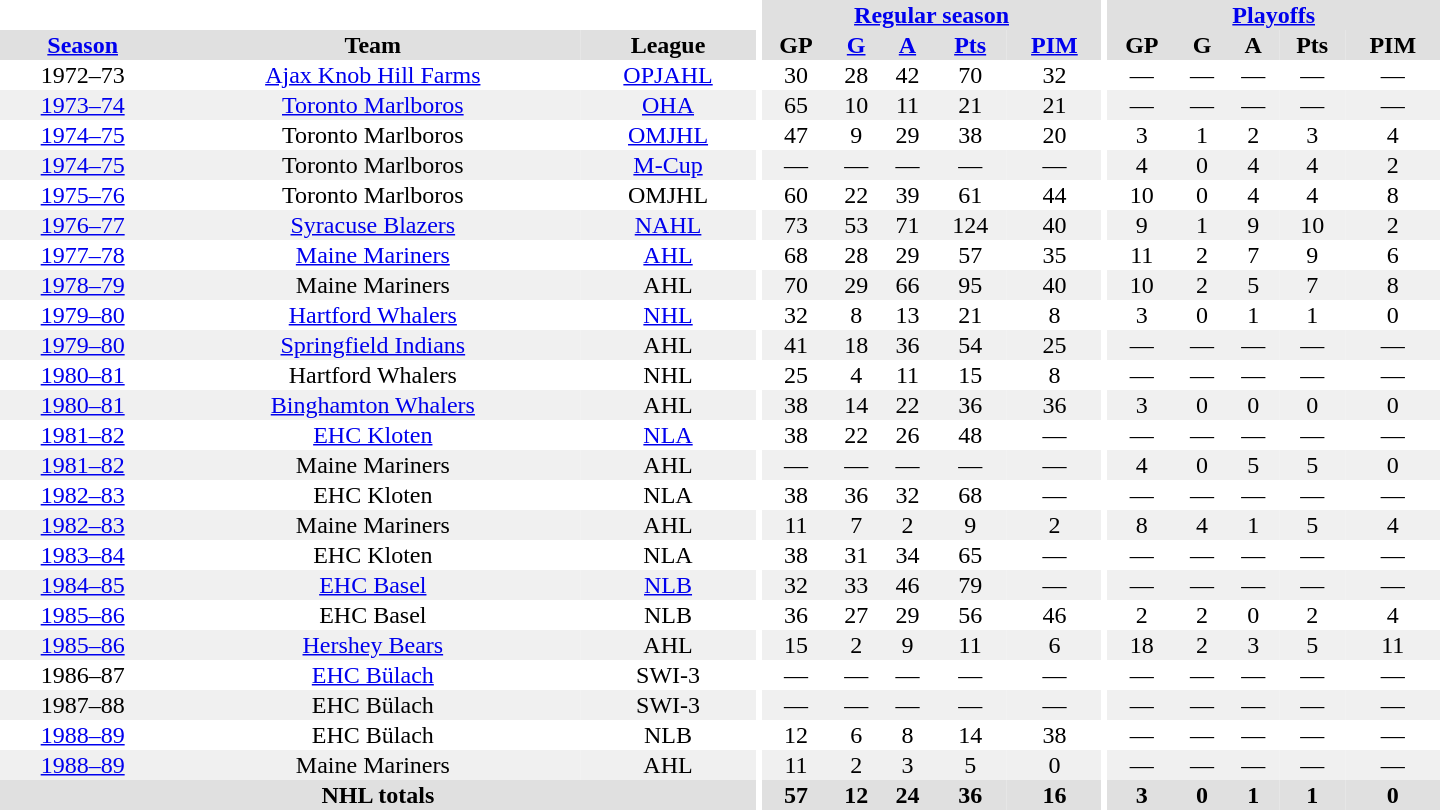<table border="0" cellpadding="1" cellspacing="0" style="text-align:center; width:60em">
<tr bgcolor="#e0e0e0">
<th colspan="3" bgcolor="#ffffff"></th>
<th rowspan="100" bgcolor="#ffffff"></th>
<th colspan="5"><a href='#'>Regular season</a></th>
<th rowspan="100" bgcolor="#ffffff"></th>
<th colspan="5"><a href='#'>Playoffs</a></th>
</tr>
<tr bgcolor="#e0e0e0">
<th><a href='#'>Season</a></th>
<th>Team</th>
<th>League</th>
<th>GP</th>
<th><a href='#'>G</a></th>
<th><a href='#'>A</a></th>
<th><a href='#'>Pts</a></th>
<th><a href='#'>PIM</a></th>
<th>GP</th>
<th>G</th>
<th>A</th>
<th>Pts</th>
<th>PIM</th>
</tr>
<tr>
<td>1972–73</td>
<td><a href='#'>Ajax Knob Hill Farms</a></td>
<td><a href='#'>OPJAHL</a></td>
<td>30</td>
<td>28</td>
<td>42</td>
<td>70</td>
<td>32</td>
<td>—</td>
<td>—</td>
<td>—</td>
<td>—</td>
<td>—</td>
</tr>
<tr bgcolor="#f0f0f0">
<td><a href='#'>1973–74</a></td>
<td><a href='#'>Toronto Marlboros</a></td>
<td><a href='#'>OHA</a></td>
<td>65</td>
<td>10</td>
<td>11</td>
<td>21</td>
<td>21</td>
<td>—</td>
<td>—</td>
<td>—</td>
<td>—</td>
<td>—</td>
</tr>
<tr>
<td><a href='#'>1974–75</a></td>
<td>Toronto Marlboros</td>
<td><a href='#'>OMJHL</a></td>
<td>47</td>
<td>9</td>
<td>29</td>
<td>38</td>
<td>20</td>
<td>3</td>
<td>1</td>
<td>2</td>
<td>3</td>
<td>4</td>
</tr>
<tr bgcolor="#f0f0f0">
<td><a href='#'>1974–75</a></td>
<td>Toronto Marlboros</td>
<td><a href='#'>M-Cup</a></td>
<td>—</td>
<td>—</td>
<td>—</td>
<td>—</td>
<td>—</td>
<td>4</td>
<td>0</td>
<td>4</td>
<td>4</td>
<td>2</td>
</tr>
<tr>
<td><a href='#'>1975–76</a></td>
<td>Toronto Marlboros</td>
<td>OMJHL</td>
<td>60</td>
<td>22</td>
<td>39</td>
<td>61</td>
<td>44</td>
<td>10</td>
<td>0</td>
<td>4</td>
<td>4</td>
<td>8</td>
</tr>
<tr bgcolor="#f0f0f0">
<td><a href='#'>1976–77</a></td>
<td><a href='#'>Syracuse Blazers</a></td>
<td><a href='#'>NAHL</a></td>
<td>73</td>
<td>53</td>
<td>71</td>
<td>124</td>
<td>40</td>
<td>9</td>
<td>1</td>
<td>9</td>
<td>10</td>
<td>2</td>
</tr>
<tr>
<td><a href='#'>1977–78</a></td>
<td><a href='#'>Maine Mariners</a></td>
<td><a href='#'>AHL</a></td>
<td>68</td>
<td>28</td>
<td>29</td>
<td>57</td>
<td>35</td>
<td>11</td>
<td>2</td>
<td>7</td>
<td>9</td>
<td>6</td>
</tr>
<tr bgcolor="#f0f0f0">
<td><a href='#'>1978–79</a></td>
<td>Maine Mariners</td>
<td>AHL</td>
<td>70</td>
<td>29</td>
<td>66</td>
<td>95</td>
<td>40</td>
<td>10</td>
<td>2</td>
<td>5</td>
<td>7</td>
<td>8</td>
</tr>
<tr>
<td><a href='#'>1979–80</a></td>
<td><a href='#'>Hartford Whalers</a></td>
<td><a href='#'>NHL</a></td>
<td>32</td>
<td>8</td>
<td>13</td>
<td>21</td>
<td>8</td>
<td>3</td>
<td>0</td>
<td>1</td>
<td>1</td>
<td>0</td>
</tr>
<tr bgcolor="#f0f0f0">
<td><a href='#'>1979–80</a></td>
<td><a href='#'>Springfield Indians</a></td>
<td>AHL</td>
<td>41</td>
<td>18</td>
<td>36</td>
<td>54</td>
<td>25</td>
<td>—</td>
<td>—</td>
<td>—</td>
<td>—</td>
<td>—</td>
</tr>
<tr>
<td><a href='#'>1980–81</a></td>
<td>Hartford Whalers</td>
<td>NHL</td>
<td>25</td>
<td>4</td>
<td>11</td>
<td>15</td>
<td>8</td>
<td>—</td>
<td>—</td>
<td>—</td>
<td>—</td>
<td>—</td>
</tr>
<tr bgcolor="#f0f0f0">
<td><a href='#'>1980–81</a></td>
<td><a href='#'>Binghamton Whalers</a></td>
<td>AHL</td>
<td>38</td>
<td>14</td>
<td>22</td>
<td>36</td>
<td>36</td>
<td>3</td>
<td>0</td>
<td>0</td>
<td>0</td>
<td>0</td>
</tr>
<tr>
<td><a href='#'>1981–82</a></td>
<td><a href='#'>EHC Kloten</a></td>
<td><a href='#'>NLA</a></td>
<td>38</td>
<td>22</td>
<td>26</td>
<td>48</td>
<td>—</td>
<td>—</td>
<td>—</td>
<td>—</td>
<td>—</td>
<td>—</td>
</tr>
<tr bgcolor="#f0f0f0">
<td><a href='#'>1981–82</a></td>
<td>Maine Mariners</td>
<td>AHL</td>
<td>—</td>
<td>—</td>
<td>—</td>
<td>—</td>
<td>—</td>
<td>4</td>
<td>0</td>
<td>5</td>
<td>5</td>
<td>0</td>
</tr>
<tr>
<td><a href='#'>1982–83</a></td>
<td>EHC Kloten</td>
<td>NLA</td>
<td>38</td>
<td>36</td>
<td>32</td>
<td>68</td>
<td>—</td>
<td>—</td>
<td>—</td>
<td>—</td>
<td>—</td>
<td>—</td>
</tr>
<tr bgcolor="#f0f0f0">
<td><a href='#'>1982–83</a></td>
<td>Maine Mariners</td>
<td>AHL</td>
<td>11</td>
<td>7</td>
<td>2</td>
<td>9</td>
<td>2</td>
<td>8</td>
<td>4</td>
<td>1</td>
<td>5</td>
<td>4</td>
</tr>
<tr>
<td><a href='#'>1983–84</a></td>
<td>EHC Kloten</td>
<td>NLA</td>
<td>38</td>
<td>31</td>
<td>34</td>
<td>65</td>
<td>—</td>
<td>—</td>
<td>—</td>
<td>—</td>
<td>—</td>
<td>—</td>
</tr>
<tr bgcolor="#f0f0f0">
<td><a href='#'>1984–85</a></td>
<td><a href='#'>EHC Basel</a></td>
<td><a href='#'>NLB</a></td>
<td>32</td>
<td>33</td>
<td>46</td>
<td>79</td>
<td>—</td>
<td>—</td>
<td>—</td>
<td>—</td>
<td>—</td>
<td>—</td>
</tr>
<tr>
<td><a href='#'>1985–86</a></td>
<td>EHC Basel</td>
<td>NLB</td>
<td>36</td>
<td>27</td>
<td>29</td>
<td>56</td>
<td>46</td>
<td>2</td>
<td>2</td>
<td>0</td>
<td>2</td>
<td>4</td>
</tr>
<tr bgcolor="#f0f0f0">
<td><a href='#'>1985–86</a></td>
<td><a href='#'>Hershey Bears</a></td>
<td>AHL</td>
<td>15</td>
<td>2</td>
<td>9</td>
<td>11</td>
<td>6</td>
<td>18</td>
<td>2</td>
<td>3</td>
<td>5</td>
<td>11</td>
</tr>
<tr>
<td>1986–87</td>
<td><a href='#'>EHC Bülach</a></td>
<td>SWI-3</td>
<td>—</td>
<td>—</td>
<td>—</td>
<td>—</td>
<td>—</td>
<td>—</td>
<td>—</td>
<td>—</td>
<td>—</td>
<td>—</td>
</tr>
<tr bgcolor="#f0f0f0">
<td>1987–88</td>
<td>EHC Bülach</td>
<td>SWI-3</td>
<td>—</td>
<td>—</td>
<td>—</td>
<td>—</td>
<td>—</td>
<td>—</td>
<td>—</td>
<td>—</td>
<td>—</td>
<td>—</td>
</tr>
<tr>
<td><a href='#'>1988–89</a></td>
<td>EHC Bülach</td>
<td>NLB</td>
<td>12</td>
<td>6</td>
<td>8</td>
<td>14</td>
<td>38</td>
<td>—</td>
<td>—</td>
<td>—</td>
<td>—</td>
<td>—</td>
</tr>
<tr bgcolor="#f0f0f0">
<td><a href='#'>1988–89</a></td>
<td>Maine Mariners</td>
<td>AHL</td>
<td>11</td>
<td>2</td>
<td>3</td>
<td>5</td>
<td>0</td>
<td>—</td>
<td>—</td>
<td>—</td>
<td>—</td>
<td>—</td>
</tr>
<tr bgcolor="#e0e0e0">
<th colspan="3">NHL totals</th>
<th>57</th>
<th>12</th>
<th>24</th>
<th>36</th>
<th>16</th>
<th>3</th>
<th>0</th>
<th>1</th>
<th>1</th>
<th>0</th>
</tr>
</table>
